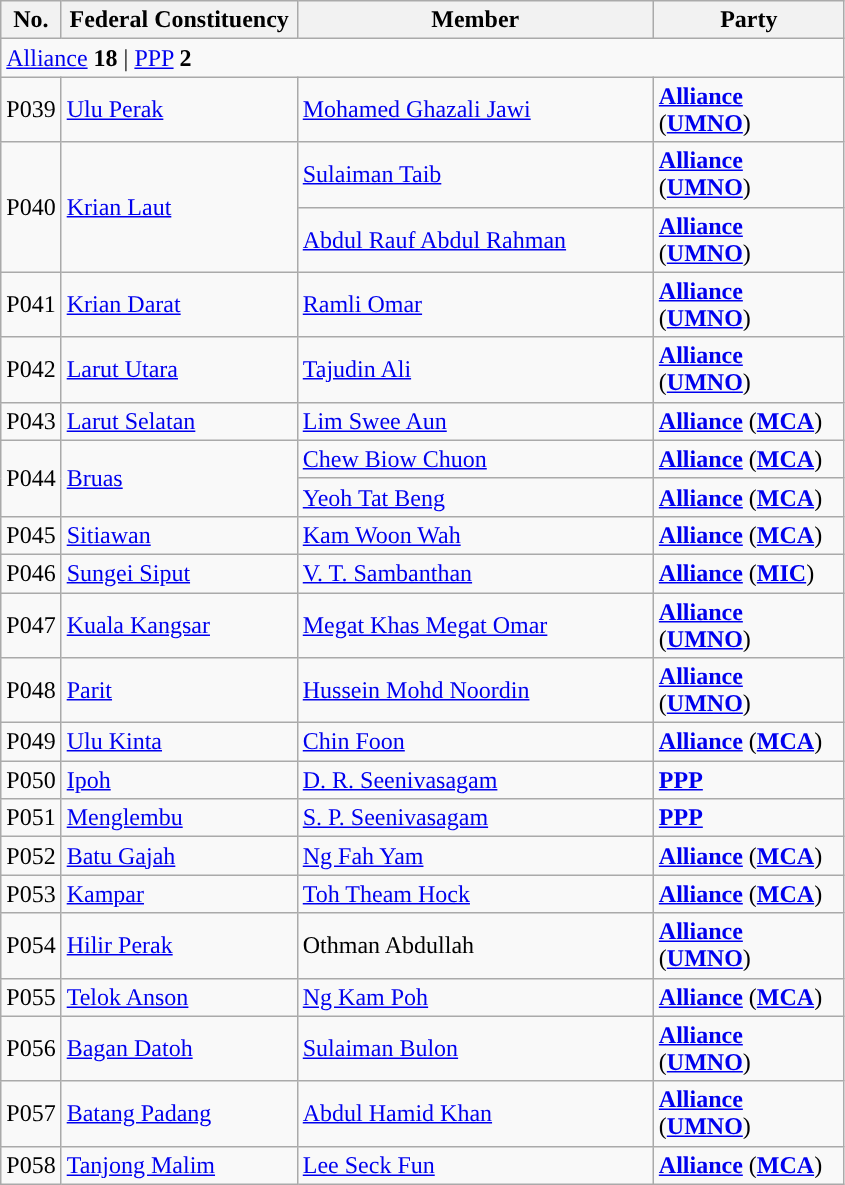<table class="wikitable sortable">
<tr>
<th style="width:30px;">No.</th>
<th style="width:150px;">Federal Constituency</th>
<th style="width:230px;">Member</th>
<th style="width:120px;">Party</th>
</tr>
<tr>
<td colspan="4"><a href='#'>Alliance</a> <strong>18</strong> | <a href='#'>PPP</a> <strong>2</strong></td>
</tr>
<tr>
<td>P039</td>
<td><a href='#'>Ulu Perak</a></td>
<td><a href='#'>Mohamed Ghazali Jawi</a></td>
<td><strong><a href='#'>Alliance</a></strong> (<strong><a href='#'>UMNO</a></strong>)</td>
</tr>
<tr>
<td rowspan=2>P040</td>
<td rowspan=2><a href='#'>Krian Laut</a></td>
<td><a href='#'>Sulaiman Taib</a> </td>
<td><strong><a href='#'>Alliance</a></strong> (<strong><a href='#'>UMNO</a></strong>)</td>
</tr>
<tr>
<td><a href='#'>Abdul Rauf Abdul Rahman</a> </td>
<td><strong><a href='#'>Alliance</a></strong> (<strong><a href='#'>UMNO</a></strong>)</td>
</tr>
<tr>
<td>P041</td>
<td><a href='#'>Krian Darat</a></td>
<td><a href='#'>Ramli Omar</a></td>
<td><strong><a href='#'>Alliance</a></strong> (<strong><a href='#'>UMNO</a></strong>)</td>
</tr>
<tr>
<td>P042</td>
<td><a href='#'>Larut Utara</a></td>
<td><a href='#'>Tajudin Ali</a></td>
<td><strong><a href='#'>Alliance</a></strong> (<strong><a href='#'>UMNO</a></strong>)</td>
</tr>
<tr>
<td>P043</td>
<td><a href='#'>Larut Selatan</a></td>
<td><a href='#'>Lim Swee Aun</a></td>
<td><strong><a href='#'>Alliance</a></strong> (<strong><a href='#'>MCA</a></strong>)</td>
</tr>
<tr>
<td rowspan=2>P044</td>
<td rowspan=2><a href='#'>Bruas</a></td>
<td><a href='#'>Chew Biow Chuon</a><br></td>
<td><strong><a href='#'>Alliance</a></strong> (<strong><a href='#'>MCA</a></strong>)</td>
</tr>
<tr>
<td><a href='#'>Yeoh Tat Beng</a> </td>
<td><strong><a href='#'>Alliance</a></strong> (<strong><a href='#'>MCA</a></strong>)</td>
</tr>
<tr>
<td>P045</td>
<td><a href='#'>Sitiawan</a></td>
<td><a href='#'>Kam Woon Wah</a></td>
<td><strong><a href='#'>Alliance</a></strong> (<strong><a href='#'>MCA</a></strong>)</td>
</tr>
<tr>
<td>P046</td>
<td><a href='#'>Sungei Siput</a></td>
<td><a href='#'>V. T. Sambanthan</a></td>
<td><strong><a href='#'>Alliance</a></strong> (<strong><a href='#'>MIC</a></strong>)</td>
</tr>
<tr>
<td>P047</td>
<td><a href='#'>Kuala Kangsar</a></td>
<td><a href='#'>Megat Khas Megat Omar</a></td>
<td><strong><a href='#'>Alliance</a></strong> (<strong><a href='#'>UMNO</a></strong>)</td>
</tr>
<tr>
<td>P048</td>
<td><a href='#'>Parit</a></td>
<td><a href='#'>Hussein Mohd Noordin</a></td>
<td><strong><a href='#'>Alliance</a></strong> (<strong><a href='#'>UMNO</a></strong>)</td>
</tr>
<tr>
<td>P049</td>
<td><a href='#'>Ulu Kinta</a></td>
<td><a href='#'>Chin Foon</a></td>
<td><strong><a href='#'>Alliance</a></strong> (<strong><a href='#'>MCA</a></strong>)</td>
</tr>
<tr>
<td>P050</td>
<td><a href='#'>Ipoh</a></td>
<td><a href='#'>D. R. Seenivasagam</a></td>
<td><strong><a href='#'>PPP</a></strong></td>
</tr>
<tr>
<td>P051</td>
<td><a href='#'>Menglembu</a></td>
<td><a href='#'>S. P. Seenivasagam</a></td>
<td><strong><a href='#'>PPP</a></strong></td>
</tr>
<tr>
<td>P052</td>
<td><a href='#'>Batu Gajah</a></td>
<td><a href='#'>Ng Fah Yam</a></td>
<td><strong><a href='#'>Alliance</a></strong> (<strong><a href='#'>MCA</a></strong>)</td>
</tr>
<tr>
<td>P053</td>
<td><a href='#'>Kampar</a></td>
<td><a href='#'>Toh Theam Hock</a></td>
<td><strong><a href='#'>Alliance</a></strong> (<strong><a href='#'>MCA</a></strong>)</td>
</tr>
<tr>
<td>P054</td>
<td><a href='#'>Hilir Perak</a></td>
<td>Othman Abdullah</td>
<td><strong><a href='#'>Alliance</a></strong> (<strong><a href='#'>UMNO</a></strong>)</td>
</tr>
<tr>
<td>P055</td>
<td><a href='#'>Telok Anson</a></td>
<td><a href='#'>Ng Kam Poh</a></td>
<td><strong><a href='#'>Alliance</a></strong> (<strong><a href='#'>MCA</a></strong>)</td>
</tr>
<tr>
<td>P056</td>
<td><a href='#'>Bagan Datoh</a></td>
<td><a href='#'>Sulaiman Bulon</a></td>
<td><strong><a href='#'>Alliance</a></strong> (<strong><a href='#'>UMNO</a></strong>)</td>
</tr>
<tr>
<td>P057</td>
<td><a href='#'>Batang Padang</a></td>
<td><a href='#'>Abdul Hamid Khan</a></td>
<td><strong><a href='#'>Alliance</a></strong> (<strong><a href='#'>UMNO</a></strong>)</td>
</tr>
<tr>
<td>P058</td>
<td><a href='#'>Tanjong Malim</a></td>
<td><a href='#'>Lee Seck Fun</a></td>
<td><strong><a href='#'>Alliance</a></strong> (<strong><a href='#'>MCA</a></strong>)</td>
</tr>
</table>
